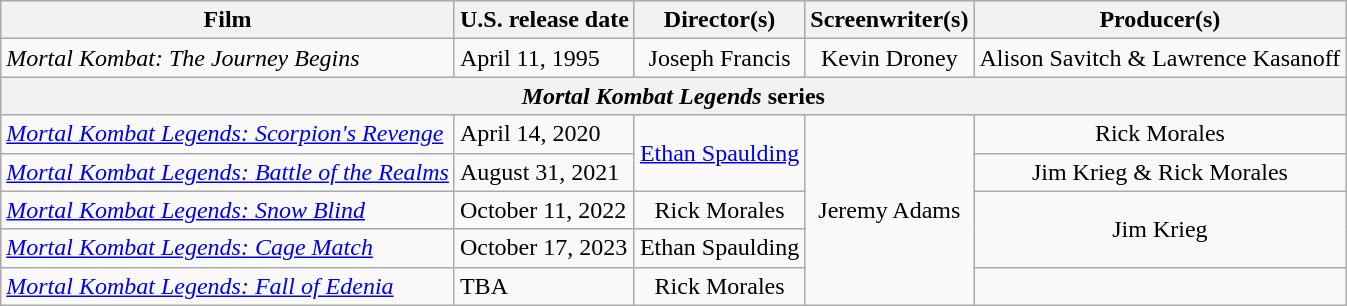<table class="wikitable plainrowheaders" style="text-align:center;">
<tr>
<th>Film</th>
<th>U.S. release date</th>
<th>Director(s)</th>
<th>Screenwriter(s)</th>
<th>Producer(s)</th>
</tr>
<tr>
<td style="text-align:left"><em>Mortal Kombat: The Journey Begins</em></td>
<td style="text-align:left">April 11, 1995</td>
<td>Joseph Francis</td>
<td>Kevin Droney</td>
<td>Alison Savitch & Lawrence Kasanoff</td>
</tr>
<tr>
<th colspan="6"><em>Mortal Kombat Legends</em> series</th>
</tr>
<tr>
<td style="text-align:left"><em><a href='#'>Mortal Kombat Legends: Scorpion's Revenge</a></em></td>
<td style="text-align:left">April 14, 2020</td>
<td rowspan="2"><a href='#'>Ethan Spaulding</a></td>
<td rowspan="5">Jeremy Adams</td>
<td>Rick Morales</td>
</tr>
<tr>
<td style="text-align:left"><em><a href='#'>Mortal Kombat Legends: Battle of the Realms</a></em></td>
<td style="text-align:left">August 31, 2021</td>
<td>Jim Krieg & Rick Morales</td>
</tr>
<tr>
<td style="text-align:left"><em><a href='#'>Mortal Kombat Legends: Snow Blind</a></em></td>
<td style="text-align:left">October 11, 2022</td>
<td>Rick Morales</td>
<td rowspan="2">Jim Krieg</td>
</tr>
<tr>
<td style="text-align:left"><em><a href='#'>Mortal Kombat Legends: Cage Match</a></em></td>
<td style="text-align:left">October 17, 2023</td>
<td>Ethan Spaulding</td>
</tr>
<tr>
<td style="text-align:left"><em><a href='#'>Mortal Kombat Legends: Fall of Edenia</a></em></td>
<td style="text-align:left">TBA</td>
<td>Rick Morales</td>
</tr>
</table>
